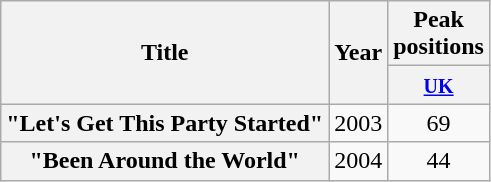<table class="wikitable plainrowheaders" style="text-align:center">
<tr>
<th scope="col" rowspan="2">Title</th>
<th scope="col" rowspan="2">Year</th>
<th scope="col" colspan="1">Peak positions</th>
</tr>
<tr>
<th width="50"><small><a href='#'>UK</a></small><br></th>
</tr>
<tr>
<th scope="row">"Let's Get This Party Started"</th>
<td>2003</td>
<td>69</td>
</tr>
<tr>
<th scope="row">"Been Around the World"</th>
<td>2004</td>
<td>44</td>
</tr>
</table>
